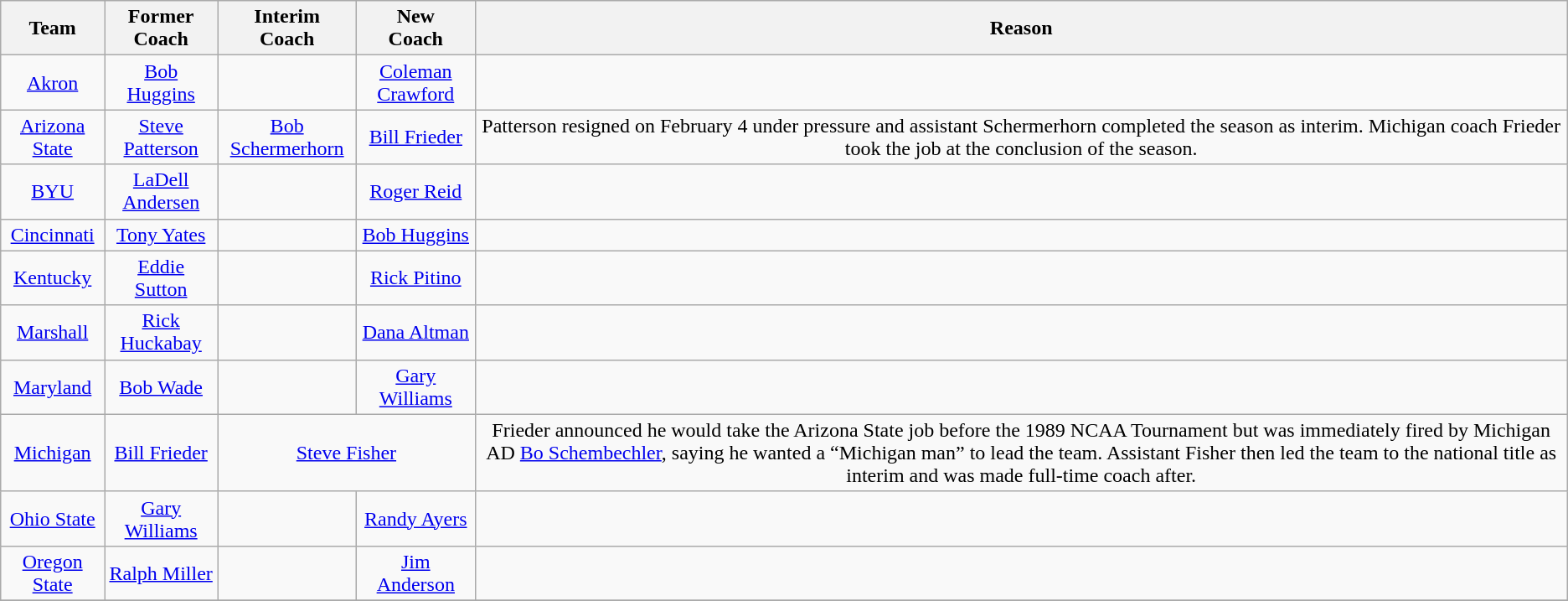<table class="wikitable" style="text-align:center;">
<tr>
<th>Team</th>
<th>Former<br>Coach</th>
<th>Interim<br>Coach</th>
<th>New<br>Coach</th>
<th>Reason</th>
</tr>
<tr>
<td><a href='#'>Akron</a></td>
<td><a href='#'>Bob Huggins</a></td>
<td></td>
<td><a href='#'>Coleman Crawford</a></td>
<td></td>
</tr>
<tr>
<td><a href='#'>Arizona State</a></td>
<td><a href='#'>Steve Patterson</a></td>
<td><a href='#'>Bob Schermerhorn</a></td>
<td><a href='#'>Bill Frieder</a></td>
<td>Patterson resigned on February 4 under pressure and assistant Schermerhorn completed the season as interim. Michigan coach Frieder took the job at the conclusion of the season.</td>
</tr>
<tr>
<td><a href='#'>BYU</a></td>
<td><a href='#'>LaDell Andersen</a></td>
<td></td>
<td><a href='#'>Roger Reid</a></td>
<td></td>
</tr>
<tr>
<td><a href='#'>Cincinnati</a></td>
<td><a href='#'>Tony Yates</a></td>
<td></td>
<td><a href='#'>Bob Huggins</a></td>
<td></td>
</tr>
<tr>
<td><a href='#'>Kentucky</a></td>
<td><a href='#'>Eddie Sutton</a></td>
<td></td>
<td><a href='#'>Rick Pitino</a></td>
<td></td>
</tr>
<tr>
<td><a href='#'>Marshall</a></td>
<td><a href='#'>Rick Huckabay</a></td>
<td></td>
<td><a href='#'>Dana Altman</a></td>
<td></td>
</tr>
<tr>
<td><a href='#'>Maryland</a></td>
<td><a href='#'>Bob Wade</a></td>
<td></td>
<td><a href='#'>Gary Williams</a></td>
<td></td>
</tr>
<tr>
<td><a href='#'>Michigan</a></td>
<td><a href='#'>Bill Frieder</a></td>
<td colspan=2 align=center><a href='#'>Steve Fisher</a></td>
<td>Frieder announced he would take the Arizona State job before the 1989 NCAA Tournament but was immediately fired by Michigan AD <a href='#'>Bo Schembechler</a>, saying he wanted a “Michigan man” to lead the team. Assistant Fisher then led the team to the national title as interim and was made full-time coach after.</td>
</tr>
<tr>
<td><a href='#'>Ohio State</a></td>
<td><a href='#'>Gary Williams</a></td>
<td></td>
<td><a href='#'>Randy Ayers</a></td>
<td></td>
</tr>
<tr>
<td><a href='#'>Oregon State</a></td>
<td><a href='#'>Ralph Miller</a></td>
<td></td>
<td><a href='#'>Jim Anderson</a></td>
<td></td>
</tr>
<tr>
</tr>
</table>
